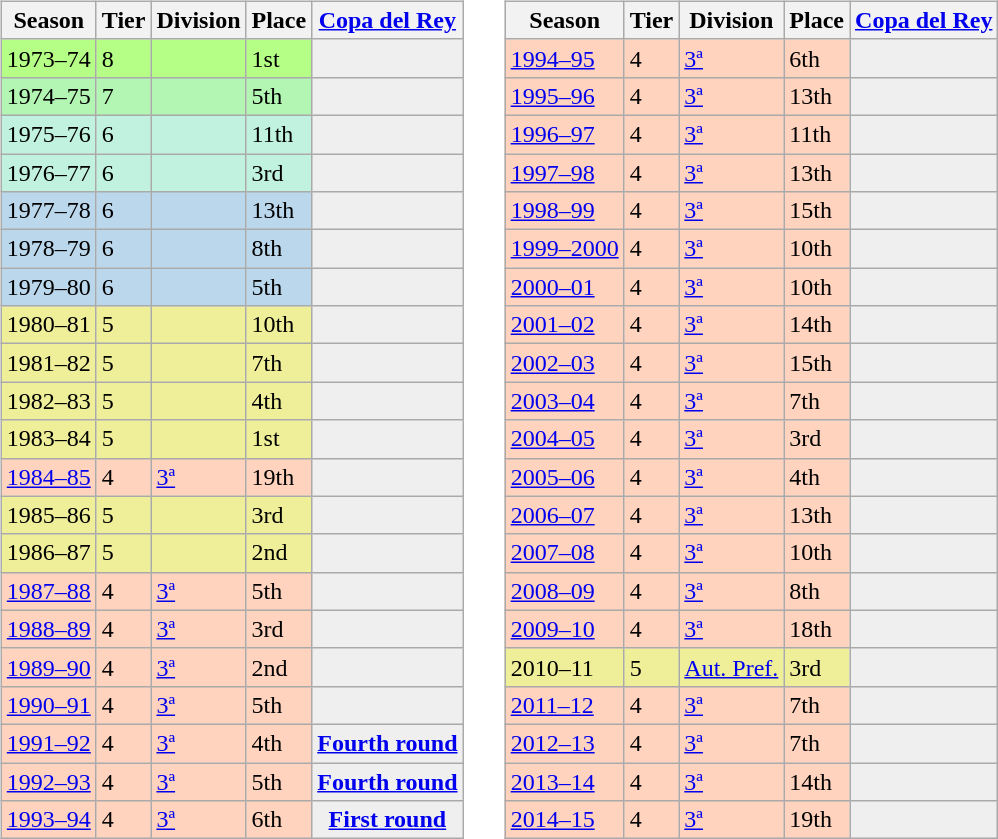<table>
<tr>
<td valign="top" width=49%><br><table class="wikitable">
<tr style="background:#f0f6fa;">
<th>Season</th>
<th>Tier</th>
<th>Division</th>
<th>Place</th>
<th><a href='#'>Copa del Rey</a></th>
</tr>
<tr>
<td style="background:#B6FF86;">1973–74</td>
<td style="background:#B6FF86;">8</td>
<td style="background:#B6FF86;"></td>
<td style="background:#B6FF86;">1st</td>
<th style="background:#efefef;"></th>
</tr>
<tr>
<td style="background:#B3F5B3;">1974–75</td>
<td style="background:#B3F5B3;">7</td>
<td style="background:#B3F5B3;"></td>
<td style="background:#B3F5B3;">5th</td>
<th style="background:#efefef;"></th>
</tr>
<tr>
<td style="background:#C0F2DF;">1975–76</td>
<td style="background:#C0F2DF;">6</td>
<td style="background:#C0F2DF;"></td>
<td style="background:#C0F2DF;">11th</td>
<th style="background:#efefef;"></th>
</tr>
<tr>
<td style="background:#C0F2DF;">1976–77</td>
<td style="background:#C0F2DF;">6</td>
<td style="background:#C0F2DF;"></td>
<td style="background:#C0F2DF;">3rd</td>
<th style="background:#efefef;"></th>
</tr>
<tr>
<td style="background:#BBD7EC;">1977–78</td>
<td style="background:#BBD7EC;">6</td>
<td style="background:#BBD7EC;"></td>
<td style="background:#BBD7EC;">13th</td>
<th style="background:#efefef;"></th>
</tr>
<tr>
<td style="background:#BBD7EC;">1978–79</td>
<td style="background:#BBD7EC;">6</td>
<td style="background:#BBD7EC;"></td>
<td style="background:#BBD7EC;">8th</td>
<th style="background:#efefef;"></th>
</tr>
<tr>
<td style="background:#BBD7EC;">1979–80</td>
<td style="background:#BBD7EC;">6</td>
<td style="background:#BBD7EC;"></td>
<td style="background:#BBD7EC;">5th</td>
<th style="background:#efefef;"></th>
</tr>
<tr>
<td style="background:#EFEF99;">1980–81</td>
<td style="background:#EFEF99;">5</td>
<td style="background:#EFEF99;"></td>
<td style="background:#EFEF99;">10th</td>
<th style="background:#efefef;"></th>
</tr>
<tr>
<td style="background:#EFEF99;">1981–82</td>
<td style="background:#EFEF99;">5</td>
<td style="background:#EFEF99;"></td>
<td style="background:#EFEF99;">7th</td>
<th style="background:#efefef;"></th>
</tr>
<tr>
<td style="background:#EFEF99;">1982–83</td>
<td style="background:#EFEF99;">5</td>
<td style="background:#EFEF99;"></td>
<td style="background:#EFEF99;">4th</td>
<th style="background:#efefef;"></th>
</tr>
<tr>
<td style="background:#EFEF99;">1983–84</td>
<td style="background:#EFEF99;">5</td>
<td style="background:#EFEF99;"></td>
<td style="background:#EFEF99;">1st</td>
<th style="background:#efefef;"></th>
</tr>
<tr>
<td style="background:#FFD3BD;"><a href='#'>1984–85</a></td>
<td style="background:#FFD3BD;">4</td>
<td style="background:#FFD3BD;"><a href='#'>3ª</a></td>
<td style="background:#FFD3BD;">19th</td>
<td style="background:#efefef;"></td>
</tr>
<tr>
<td style="background:#EFEF99;">1985–86</td>
<td style="background:#EFEF99;">5</td>
<td style="background:#EFEF99;"></td>
<td style="background:#EFEF99;">3rd</td>
<th style="background:#efefef;"></th>
</tr>
<tr>
<td style="background:#EFEF99;">1986–87</td>
<td style="background:#EFEF99;">5</td>
<td style="background:#EFEF99;"></td>
<td style="background:#EFEF99;">2nd</td>
<th style="background:#efefef;"></th>
</tr>
<tr>
<td style="background:#FFD3BD;"><a href='#'>1987–88</a></td>
<td style="background:#FFD3BD;">4</td>
<td style="background:#FFD3BD;"><a href='#'>3ª</a></td>
<td style="background:#FFD3BD;">5th</td>
<td style="background:#efefef;"></td>
</tr>
<tr>
<td style="background:#FFD3BD;"><a href='#'>1988–89</a></td>
<td style="background:#FFD3BD;">4</td>
<td style="background:#FFD3BD;"><a href='#'>3ª</a></td>
<td style="background:#FFD3BD;">3rd</td>
<th style="background:#efefef;"></th>
</tr>
<tr>
<td style="background:#FFD3BD;"><a href='#'>1989–90</a></td>
<td style="background:#FFD3BD;">4</td>
<td style="background:#FFD3BD;"><a href='#'>3ª</a></td>
<td style="background:#FFD3BD;">2nd</td>
<th style="background:#efefef;"></th>
</tr>
<tr>
<td style="background:#FFD3BD;"><a href='#'>1990–91</a></td>
<td style="background:#FFD3BD;">4</td>
<td style="background:#FFD3BD;"><a href='#'>3ª</a></td>
<td style="background:#FFD3BD;">5th</td>
<th style="background:#efefef;"></th>
</tr>
<tr>
<td style="background:#FFD3BD;"><a href='#'>1991–92</a></td>
<td style="background:#FFD3BD;">4</td>
<td style="background:#FFD3BD;"><a href='#'>3ª</a></td>
<td style="background:#FFD3BD;">4th</td>
<th style="background:#efefef;"><a href='#'>Fourth round</a></th>
</tr>
<tr>
<td style="background:#FFD3BD;"><a href='#'>1992–93</a></td>
<td style="background:#FFD3BD;">4</td>
<td style="background:#FFD3BD;"><a href='#'>3ª</a></td>
<td style="background:#FFD3BD;">5th</td>
<th style="background:#efefef;"><a href='#'>Fourth round</a></th>
</tr>
<tr>
<td style="background:#FFD3BD;"><a href='#'>1993–94</a></td>
<td style="background:#FFD3BD;">4</td>
<td style="background:#FFD3BD;"><a href='#'>3ª</a></td>
<td style="background:#FFD3BD;">6th</td>
<th style="background:#efefef;"><a href='#'>First round</a></th>
</tr>
</table>
</td>
<td valign="top" width=51%><br><table class="wikitable">
<tr>
<th>Season</th>
<th>Tier</th>
<th>Division</th>
<th>Place</th>
<th><a href='#'>Copa del Rey</a></th>
</tr>
<tr>
<td style="background:#FFD3BD;"><a href='#'>1994–95</a></td>
<td style="background:#FFD3BD;">4</td>
<td style="background:#FFD3BD;"><a href='#'>3ª</a></td>
<td style="background:#FFD3BD;">6th</td>
<th style="background:#efefef;"></th>
</tr>
<tr>
<td style="background:#FFD3BD;"><a href='#'>1995–96</a></td>
<td style="background:#FFD3BD;">4</td>
<td style="background:#FFD3BD;"><a href='#'>3ª</a></td>
<td style="background:#FFD3BD;">13th</td>
<th style="background:#efefef;"></th>
</tr>
<tr>
<td style="background:#FFD3BD;"><a href='#'>1996–97</a></td>
<td style="background:#FFD3BD;">4</td>
<td style="background:#FFD3BD;"><a href='#'>3ª</a></td>
<td style="background:#FFD3BD;">11th</td>
<th style="background:#efefef;"></th>
</tr>
<tr>
<td style="background:#FFD3BD;"><a href='#'>1997–98</a></td>
<td style="background:#FFD3BD;">4</td>
<td style="background:#FFD3BD;"><a href='#'>3ª</a></td>
<td style="background:#FFD3BD;">13th</td>
<td style="background:#efefef;"></td>
</tr>
<tr>
<td style="background:#FFD3BD;"><a href='#'>1998–99</a></td>
<td style="background:#FFD3BD;">4</td>
<td style="background:#FFD3BD;"><a href='#'>3ª</a></td>
<td style="background:#FFD3BD;">15th</td>
<td style="background:#efefef;"></td>
</tr>
<tr>
<td style="background:#FFD3BD;"><a href='#'>1999–2000</a></td>
<td style="background:#FFD3BD;">4</td>
<td style="background:#FFD3BD;"><a href='#'>3ª</a></td>
<td style="background:#FFD3BD;">10th</td>
<th style="background:#efefef;"></th>
</tr>
<tr>
<td style="background:#FFD3BD;"><a href='#'>2000–01</a></td>
<td style="background:#FFD3BD;">4</td>
<td style="background:#FFD3BD;"><a href='#'>3ª</a></td>
<td style="background:#FFD3BD;">10th</td>
<th style="background:#efefef;"></th>
</tr>
<tr>
<td style="background:#FFD3BD;"><a href='#'>2001–02</a></td>
<td style="background:#FFD3BD;">4</td>
<td style="background:#FFD3BD;"><a href='#'>3ª</a></td>
<td style="background:#FFD3BD;">14th</td>
<th style="background:#efefef;"></th>
</tr>
<tr>
<td style="background:#FFD3BD;"><a href='#'>2002–03</a></td>
<td style="background:#FFD3BD;">4</td>
<td style="background:#FFD3BD;"><a href='#'>3ª</a></td>
<td style="background:#FFD3BD;">15th</td>
<th style="background:#efefef;"></th>
</tr>
<tr>
<td style="background:#FFD3BD;"><a href='#'>2003–04</a></td>
<td style="background:#FFD3BD;">4</td>
<td style="background:#FFD3BD;"><a href='#'>3ª</a></td>
<td style="background:#FFD3BD;">7th</td>
<td style="background:#efefef;"></td>
</tr>
<tr>
<td style="background:#FFD3BD;"><a href='#'>2004–05</a></td>
<td style="background:#FFD3BD;">4</td>
<td style="background:#FFD3BD;"><a href='#'>3ª</a></td>
<td style="background:#FFD3BD;">3rd</td>
<td style="background:#efefef;"></td>
</tr>
<tr>
<td style="background:#FFD3BD;"><a href='#'>2005–06</a></td>
<td style="background:#FFD3BD;">4</td>
<td style="background:#FFD3BD;"><a href='#'>3ª</a></td>
<td style="background:#FFD3BD;">4th</td>
<th style="background:#efefef;"></th>
</tr>
<tr>
<td style="background:#FFD3BD;"><a href='#'>2006–07</a></td>
<td style="background:#FFD3BD;">4</td>
<td style="background:#FFD3BD;"><a href='#'>3ª</a></td>
<td style="background:#FFD3BD;">13th</td>
<th style="background:#efefef;"></th>
</tr>
<tr>
<td style="background:#FFD3BD;"><a href='#'>2007–08</a></td>
<td style="background:#FFD3BD;">4</td>
<td style="background:#FFD3BD;"><a href='#'>3ª</a></td>
<td style="background:#FFD3BD;">10th</td>
<th style="background:#efefef;"></th>
</tr>
<tr>
<td style="background:#FFD3BD;"><a href='#'>2008–09</a></td>
<td style="background:#FFD3BD;">4</td>
<td style="background:#FFD3BD;"><a href='#'>3ª</a></td>
<td style="background:#FFD3BD;">8th</td>
<td style="background:#efefef;"></td>
</tr>
<tr>
<td style="background:#FFD3BD;"><a href='#'>2009–10</a></td>
<td style="background:#FFD3BD;">4</td>
<td style="background:#FFD3BD;"><a href='#'>3ª</a></td>
<td style="background:#FFD3BD;">18th</td>
<td style="background:#efefef;"></td>
</tr>
<tr>
<td style="background:#EFEF99;">2010–11</td>
<td style="background:#EFEF99;">5</td>
<td style="background:#EFEF99;"><a href='#'>Aut. Pref.</a></td>
<td style="background:#EFEF99;">3rd</td>
<th style="background:#efefef;"></th>
</tr>
<tr>
<td style="background:#FFD3BD;"><a href='#'>2011–12</a></td>
<td style="background:#FFD3BD;">4</td>
<td style="background:#FFD3BD;"><a href='#'>3ª</a></td>
<td style="background:#FFD3BD;">7th</td>
<th style="background:#efefef;"></th>
</tr>
<tr>
<td style="background:#FFD3BD;"><a href='#'>2012–13</a></td>
<td style="background:#FFD3BD;">4</td>
<td style="background:#FFD3BD;"><a href='#'>3ª</a></td>
<td style="background:#FFD3BD;">7th</td>
<td style="background:#efefef;"></td>
</tr>
<tr>
<td style="background:#FFD3BD;"><a href='#'>2013–14</a></td>
<td style="background:#FFD3BD;">4</td>
<td style="background:#FFD3BD;"><a href='#'>3ª</a></td>
<td style="background:#FFD3BD;">14th</td>
<td style="background:#efefef;"></td>
</tr>
<tr>
<td style="background:#FFD3BD;"><a href='#'>2014–15</a></td>
<td style="background:#FFD3BD;">4</td>
<td style="background:#FFD3BD;"><a href='#'>3ª</a></td>
<td style="background:#FFD3BD;">19th</td>
<td style="background:#efefef;"></td>
</tr>
</table>
</td>
</tr>
</table>
